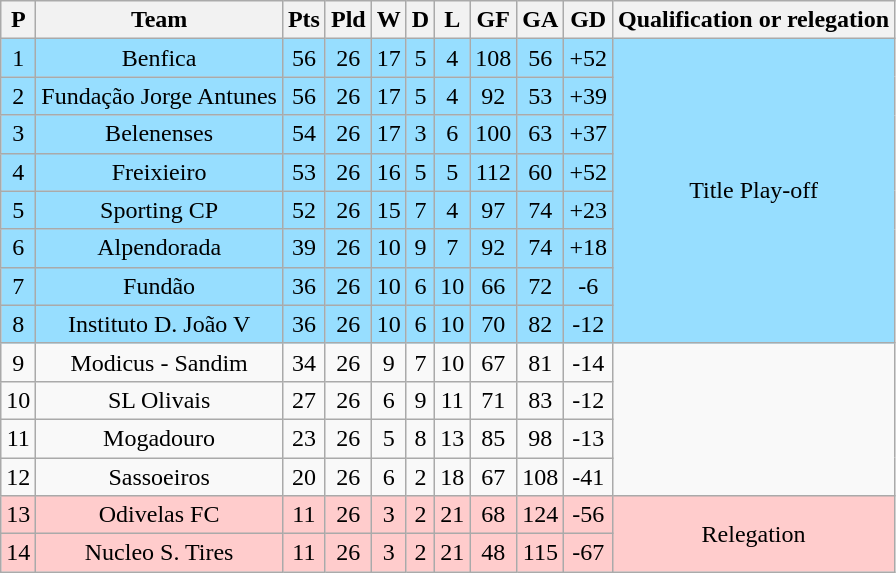<table class="wikitable sortable" style="text-align: center;">
<tr>
<th align="center">P</th>
<th align="center">Team</th>
<th align="center">Pts</th>
<th align="center">Pld</th>
<th align="center">W</th>
<th align="center">D</th>
<th align="center">L</th>
<th align="center">GF</th>
<th align="center">GA</th>
<th align="center">GD</th>
<th align="center">Qualification or relegation</th>
</tr>
<tr ! style="background:#97DEFF;">
<td>1</td>
<td>Benfica</td>
<td>56</td>
<td>26</td>
<td>17</td>
<td>5</td>
<td>4</td>
<td>108</td>
<td>56</td>
<td>+52</td>
<td rowspan=8 align="center">Title Play-off</td>
</tr>
<tr ! style="background:#97DEFF;">
<td>2</td>
<td>Fundação Jorge Antunes</td>
<td>56</td>
<td>26</td>
<td>17</td>
<td>5</td>
<td>4</td>
<td>92</td>
<td>53</td>
<td>+39</td>
</tr>
<tr ! style="background:#97DEFF;">
<td>3</td>
<td>Belenenses</td>
<td>54</td>
<td>26</td>
<td>17</td>
<td>3</td>
<td>6</td>
<td>100</td>
<td>63</td>
<td>+37</td>
</tr>
<tr ! style="background:#97DEFF;">
<td>4</td>
<td>Freixieiro</td>
<td>53</td>
<td>26</td>
<td>16</td>
<td>5</td>
<td>5</td>
<td>112</td>
<td>60</td>
<td>+52</td>
</tr>
<tr ! style="background:#97DEFF;">
<td>5</td>
<td>Sporting CP</td>
<td>52</td>
<td>26</td>
<td>15</td>
<td>7</td>
<td>4</td>
<td>97</td>
<td>74</td>
<td>+23</td>
</tr>
<tr ! style="background:#97DEFF;">
<td>6</td>
<td>Alpendorada</td>
<td>39</td>
<td>26</td>
<td>10</td>
<td>9</td>
<td>7</td>
<td>92</td>
<td>74</td>
<td>+18</td>
</tr>
<tr ! style="background:#97DEFF;">
<td>7</td>
<td>Fundão</td>
<td>36</td>
<td>26</td>
<td>10</td>
<td>6</td>
<td>10</td>
<td>66</td>
<td>72</td>
<td>-6</td>
</tr>
<tr ! style="background:#97DEFF;">
<td>8</td>
<td>Instituto D. João V</td>
<td>36</td>
<td>26</td>
<td>10</td>
<td>6</td>
<td>10</td>
<td>70</td>
<td>82</td>
<td>-12</td>
</tr>
<tr>
<td>9</td>
<td>Modicus - Sandim</td>
<td>34</td>
<td>26</td>
<td>9</td>
<td>7</td>
<td>10</td>
<td>67</td>
<td>81</td>
<td>-14</td>
</tr>
<tr>
<td>10</td>
<td>SL Olivais</td>
<td>27</td>
<td>26</td>
<td>6</td>
<td>9</td>
<td>11</td>
<td>71</td>
<td>83</td>
<td>-12</td>
</tr>
<tr>
<td>11</td>
<td>Mogadouro</td>
<td>23</td>
<td>26</td>
<td>5</td>
<td>8</td>
<td>13</td>
<td>85</td>
<td>98</td>
<td>-13</td>
</tr>
<tr>
<td>12</td>
<td>Sassoeiros</td>
<td>20</td>
<td>26</td>
<td>6</td>
<td>2</td>
<td>18</td>
<td>67</td>
<td>108</td>
<td>-41</td>
</tr>
<tr ! style="background:#FFCCCC;">
<td>13</td>
<td>Odivelas FC</td>
<td>11</td>
<td>26</td>
<td>3</td>
<td>2</td>
<td>21</td>
<td>68</td>
<td>124</td>
<td>-56</td>
<td rowspan=2 align="center">Relegation</td>
</tr>
<tr ! style="background:#FFCCCC;">
<td>14</td>
<td>Nucleo S. Tires</td>
<td>11</td>
<td>26</td>
<td>3</td>
<td>2</td>
<td>21</td>
<td>48</td>
<td>115</td>
<td>-67</td>
</tr>
</table>
